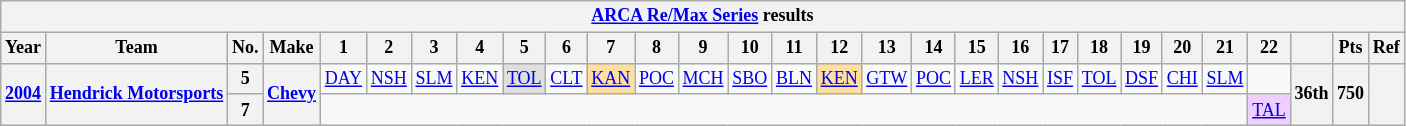<table class="wikitable" style="text-align:center; font-size:75%">
<tr>
<th colspan=45><a href='#'>ARCA Re/Max Series</a> results</th>
</tr>
<tr>
<th>Year</th>
<th>Team</th>
<th>No.</th>
<th>Make</th>
<th>1</th>
<th>2</th>
<th>3</th>
<th>4</th>
<th>5</th>
<th>6</th>
<th>7</th>
<th>8</th>
<th>9</th>
<th>10</th>
<th>11</th>
<th>12</th>
<th>13</th>
<th>14</th>
<th>15</th>
<th>16</th>
<th>17</th>
<th>18</th>
<th>19</th>
<th>20</th>
<th>21</th>
<th>22</th>
<th></th>
<th>Pts</th>
<th>Ref</th>
</tr>
<tr>
<th rowspan=2><a href='#'>2004</a></th>
<th rowspan=2><a href='#'>Hendrick Motorsports</a></th>
<th>5</th>
<th rowspan=2><a href='#'>Chevy</a></th>
<td><a href='#'>DAY</a></td>
<td><a href='#'>NSH</a></td>
<td><a href='#'>SLM</a></td>
<td><a href='#'>KEN</a></td>
<td style="background:#DFDFDF;"><a href='#'>TOL</a><br></td>
<td><a href='#'>CLT</a></td>
<td style="background:#FFDF9F;"><a href='#'>KAN</a><br></td>
<td><a href='#'>POC</a></td>
<td><a href='#'>MCH</a></td>
<td><a href='#'>SBO</a></td>
<td><a href='#'>BLN</a></td>
<td style="background:#FFDF9F;"><a href='#'>KEN</a><br></td>
<td><a href='#'>GTW</a></td>
<td><a href='#'>POC</a></td>
<td><a href='#'>LER</a></td>
<td><a href='#'>NSH</a></td>
<td><a href='#'>ISF</a></td>
<td><a href='#'>TOL</a></td>
<td><a href='#'>DSF</a></td>
<td><a href='#'>CHI</a></td>
<td><a href='#'>SLM</a></td>
<td></td>
<th rowspan=2>36th</th>
<th rowspan=2>750</th>
<th rowspan=2></th>
</tr>
<tr>
<th>7</th>
<td colspan=21></td>
<td style="background:#EFCFFF;"><a href='#'>TAL</a><br></td>
</tr>
</table>
